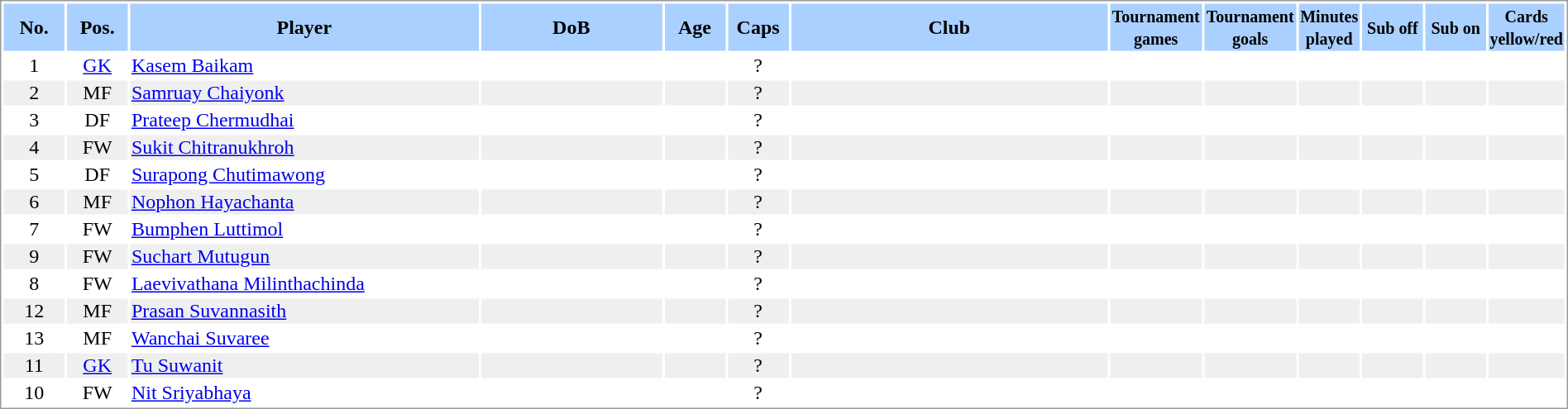<table border="0"  style="width:100%; border:1px solid #999; background:#fff; text-align:center;">
<tr style="text-align:center; background:#aad0ff;">
<th width=4%>No.</th>
<th width=4%>Pos.</th>
<th width=23%>Player</th>
<th width=12%>DoB</th>
<th width=4%>Age</th>
<th width=4%>Caps</th>
<th width=21%>Club</th>
<th width=6%><small>Tournament<br>games</small></th>
<th width=6%><small>Tournament<br>goals</small></th>
<th width=4%><small>Minutes<br>played</small></th>
<th width=4%><small>Sub off</small></th>
<th width=4%><small>Sub on</small></th>
<th width=4%><small>Cards<br>yellow/red</small></th>
</tr>
<tr>
<td>1</td>
<td><a href='#'>GK</a></td>
<td align="left"><a href='#'>Kasem Baikam</a></td>
<td></td>
<td></td>
<td>?</td>
<td align="left"></td>
<td></td>
<td></td>
<td></td>
<td></td>
<td></td>
<td></td>
</tr>
<tr style="background:#efefef;">
<td>2</td>
<td>MF</td>
<td align="left"><a href='#'>Samruay Chaiyonk</a></td>
<td></td>
<td></td>
<td>?</td>
<td align="left"></td>
<td></td>
<td></td>
<td></td>
<td></td>
<td></td>
<td></td>
</tr>
<tr>
<td>3</td>
<td>DF</td>
<td align="left"><a href='#'>Prateep Chermudhai</a></td>
<td></td>
<td></td>
<td>?</td>
<td align="left"></td>
<td></td>
<td></td>
<td></td>
<td></td>
<td></td>
<td></td>
</tr>
<tr style="background:#efefef;">
<td>4</td>
<td>FW</td>
<td align="left"><a href='#'>Sukit Chitranukhroh</a></td>
<td></td>
<td></td>
<td>?</td>
<td align="left"></td>
<td></td>
<td></td>
<td></td>
<td></td>
<td></td>
<td></td>
</tr>
<tr>
<td>5</td>
<td>DF</td>
<td align="left"><a href='#'>Surapong Chutimawong</a></td>
<td></td>
<td></td>
<td>?</td>
<td align="left"></td>
<td></td>
<td></td>
<td></td>
<td></td>
<td></td>
<td></td>
</tr>
<tr style="background:#efefef;">
<td>6</td>
<td>MF</td>
<td align="left"><a href='#'>Nophon Hayachanta</a></td>
<td></td>
<td></td>
<td>?</td>
<td align="left"></td>
<td></td>
<td></td>
<td></td>
<td></td>
<td></td>
<td></td>
</tr>
<tr>
<td>7</td>
<td>FW</td>
<td align="left"><a href='#'>Bumphen Luttimol</a></td>
<td></td>
<td></td>
<td>?</td>
<td align="left"></td>
<td></td>
<td></td>
<td></td>
<td></td>
<td></td>
<td></td>
</tr>
<tr style="background:#efefef;">
<td>9</td>
<td>FW</td>
<td align="left"><a href='#'>Suchart Mutugun</a></td>
<td></td>
<td></td>
<td>?</td>
<td align="left"></td>
<td></td>
<td></td>
<td></td>
<td></td>
<td></td>
<td></td>
</tr>
<tr>
<td>8</td>
<td>FW</td>
<td align="left"><a href='#'>Laevivathana Milinthachinda</a></td>
<td></td>
<td></td>
<td>?</td>
<td align="left"></td>
<td></td>
<td></td>
<td></td>
<td></td>
<td></td>
<td></td>
</tr>
<tr style="background:#efefef;">
<td>12</td>
<td>MF</td>
<td align="left"><a href='#'>Prasan Suvannasith</a></td>
<td></td>
<td></td>
<td>?</td>
<td align="left"></td>
<td></td>
<td></td>
<td></td>
<td></td>
<td></td>
<td></td>
</tr>
<tr>
<td>13</td>
<td>MF</td>
<td align="left"><a href='#'>Wanchai Suvaree</a></td>
<td></td>
<td></td>
<td>?</td>
<td align="left"></td>
<td></td>
<td></td>
<td></td>
<td></td>
<td></td>
<td></td>
</tr>
<tr style="background:#efefef;">
<td>11</td>
<td><a href='#'>GK</a></td>
<td align="left"><a href='#'>Tu Suwanit</a></td>
<td></td>
<td></td>
<td>?</td>
<td align="left"></td>
<td></td>
<td></td>
<td></td>
<td></td>
<td></td>
<td></td>
</tr>
<tr>
<td>10</td>
<td>FW</td>
<td align="left"><a href='#'>Nit Sriyabhaya</a></td>
<td></td>
<td></td>
<td>?</td>
<td align="left"></td>
<td></td>
<td></td>
<td></td>
<td></td>
<td></td>
<td></td>
</tr>
</table>
